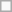<table class="wikitable">
<tr>
<td></td>
</tr>
</table>
